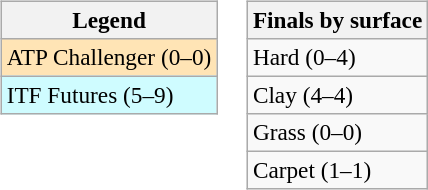<table>
<tr valign=top>
<td><br><table class=wikitable style=font-size:97%>
<tr>
<th>Legend</th>
</tr>
<tr bgcolor=moccasin>
<td>ATP Challenger (0–0)</td>
</tr>
<tr bgcolor=cffcff>
<td>ITF Futures (5–9)</td>
</tr>
</table>
</td>
<td><br><table class=wikitable style=font-size:97%>
<tr>
<th>Finals by surface</th>
</tr>
<tr>
<td>Hard (0–4)</td>
</tr>
<tr>
<td>Clay (4–4)</td>
</tr>
<tr>
<td>Grass (0–0)</td>
</tr>
<tr>
<td>Carpet (1–1)</td>
</tr>
</table>
</td>
</tr>
</table>
